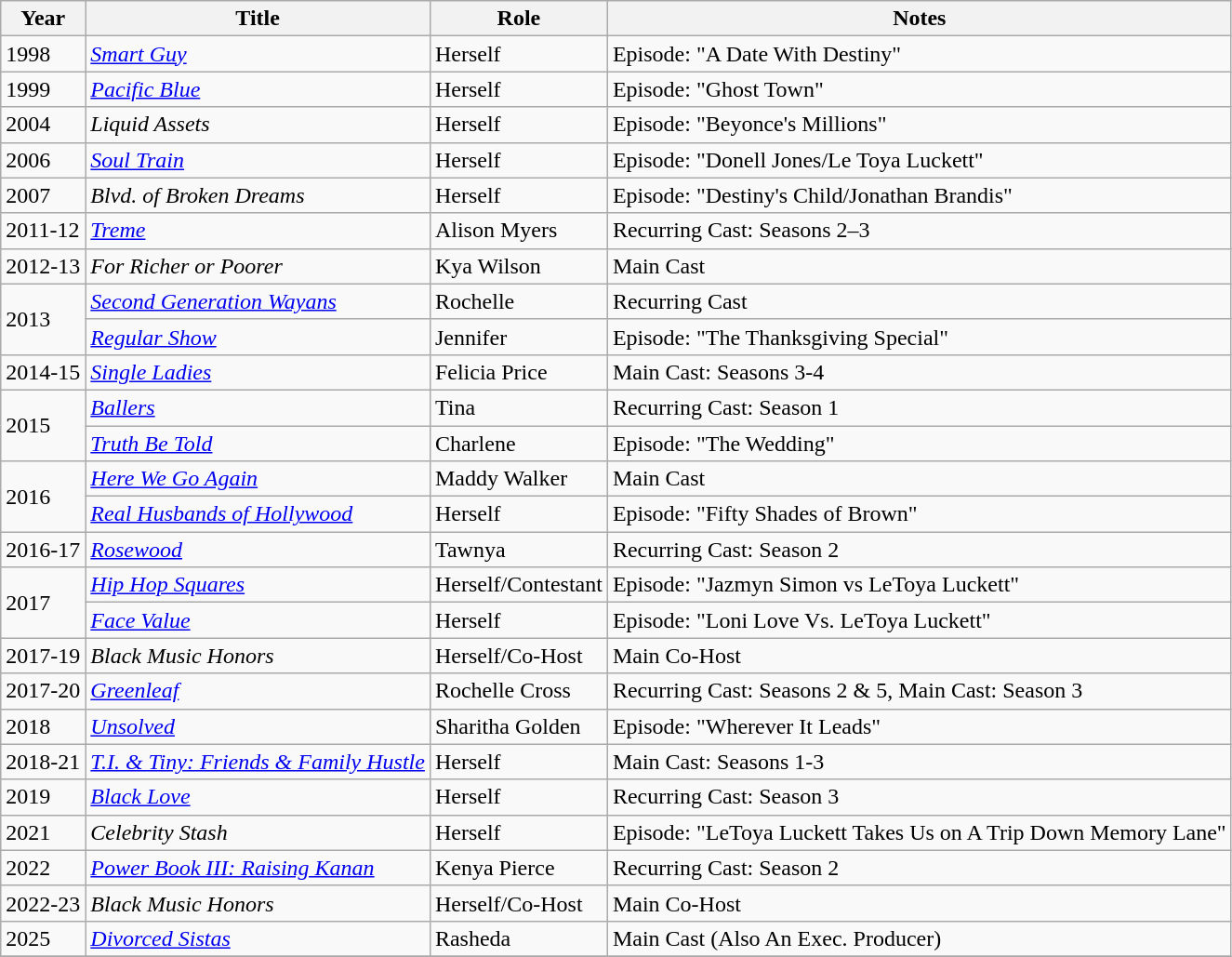<table class="wikitable plainrowheaders sortable" style="margin-right: 0;">
<tr>
<th>Year</th>
<th>Title</th>
<th>Role</th>
<th>Notes</th>
</tr>
<tr>
<td>1998</td>
<td><em><a href='#'>Smart Guy</a></em></td>
<td>Herself</td>
<td>Episode: "A Date With Destiny"</td>
</tr>
<tr>
<td>1999</td>
<td><em><a href='#'>Pacific Blue</a></em></td>
<td>Herself</td>
<td>Episode: "Ghost Town"</td>
</tr>
<tr>
<td>2004</td>
<td><em>Liquid Assets</em></td>
<td>Herself</td>
<td>Episode: "Beyonce's Millions"</td>
</tr>
<tr>
<td>2006</td>
<td><em><a href='#'>Soul Train</a></em></td>
<td>Herself</td>
<td>Episode: "Donell Jones/Le Toya Luckett"</td>
</tr>
<tr>
<td>2007</td>
<td><em>Blvd. of Broken Dreams</em></td>
<td>Herself</td>
<td>Episode: "Destiny's Child/Jonathan Brandis"</td>
</tr>
<tr>
<td>2011-12</td>
<td><em><a href='#'>Treme</a></em></td>
<td>Alison Myers</td>
<td>Recurring Cast: Seasons 2–3</td>
</tr>
<tr>
<td>2012-13</td>
<td><em>For Richer or Poorer</em></td>
<td>Kya Wilson</td>
<td>Main Cast</td>
</tr>
<tr>
<td rowspan="2">2013</td>
<td><em><a href='#'>Second Generation Wayans</a></em></td>
<td>Rochelle</td>
<td>Recurring Cast</td>
</tr>
<tr>
<td><em><a href='#'>Regular Show</a></em></td>
<td>Jennifer</td>
<td>Episode: "The Thanksgiving Special"</td>
</tr>
<tr>
<td>2014-15</td>
<td><em><a href='#'>Single Ladies</a></em></td>
<td>Felicia Price</td>
<td>Main Cast: Seasons 3-4</td>
</tr>
<tr>
<td rowspan="2">2015</td>
<td><em><a href='#'>Ballers</a></em></td>
<td>Tina</td>
<td>Recurring Cast: Season 1</td>
</tr>
<tr>
<td><em><a href='#'>Truth Be Told</a></em></td>
<td>Charlene</td>
<td>Episode: "The Wedding"</td>
</tr>
<tr>
<td rowspan="2">2016</td>
<td><em><a href='#'>Here We Go Again</a></em></td>
<td>Maddy Walker</td>
<td>Main Cast</td>
</tr>
<tr>
<td><em><a href='#'>Real Husbands of Hollywood</a></em></td>
<td>Herself</td>
<td>Episode: "Fifty Shades of Brown"</td>
</tr>
<tr>
<td>2016-17</td>
<td><em><a href='#'>Rosewood</a></em></td>
<td>Tawnya</td>
<td>Recurring Cast: Season 2</td>
</tr>
<tr>
<td rowspan="2">2017</td>
<td><em><a href='#'>Hip Hop Squares</a></em></td>
<td>Herself/Contestant</td>
<td>Episode: "Jazmyn Simon vs LeToya Luckett"</td>
</tr>
<tr>
<td><em><a href='#'>Face Value</a></em></td>
<td>Herself</td>
<td>Episode: "Loni Love Vs. LeToya Luckett"</td>
</tr>
<tr>
<td>2017-19</td>
<td><em>Black Music Honors</em></td>
<td>Herself/Co-Host</td>
<td>Main Co-Host</td>
</tr>
<tr>
<td>2017-20</td>
<td><em><a href='#'>Greenleaf</a></em></td>
<td>Rochelle Cross</td>
<td>Recurring Cast: Seasons 2 & 5, Main Cast: Season 3</td>
</tr>
<tr>
<td>2018</td>
<td><em><a href='#'>Unsolved</a></em></td>
<td>Sharitha Golden</td>
<td>Episode: "Wherever It Leads"</td>
</tr>
<tr>
<td>2018-21</td>
<td><em><a href='#'>T.I. & Tiny: Friends & Family Hustle</a></em></td>
<td>Herself</td>
<td>Main Cast: Seasons 1-3</td>
</tr>
<tr>
<td>2019</td>
<td><em><a href='#'>Black Love</a></em></td>
<td>Herself</td>
<td>Recurring Cast: Season 3</td>
</tr>
<tr>
<td>2021</td>
<td><em>Celebrity Stash</em></td>
<td>Herself</td>
<td>Episode: "LeToya Luckett Takes Us on A Trip Down Memory Lane"</td>
</tr>
<tr>
<td>2022</td>
<td><em><a href='#'>Power Book III: Raising Kanan</a></em></td>
<td>Kenya Pierce</td>
<td>Recurring Cast: Season 2</td>
</tr>
<tr>
<td>2022-23</td>
<td><em>Black Music Honors</em></td>
<td>Herself/Co-Host</td>
<td>Main Co-Host</td>
</tr>
<tr>
<td>2025</td>
<td><em><a href='#'>Divorced Sistas</a></em></td>
<td>Rasheda</td>
<td>Main Cast (Also An Exec. Producer)</td>
</tr>
<tr>
</tr>
</table>
